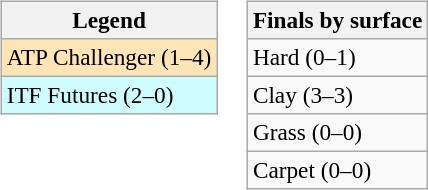<table>
<tr valign=top>
<td><br><table class=wikitable style=font-size:97%>
<tr>
<th>Legend</th>
</tr>
<tr bgcolor=moccasin>
<td>ATP Challenger (1–4)</td>
</tr>
<tr bgcolor=cffcff>
<td>ITF Futures (2–0)</td>
</tr>
</table>
</td>
<td><br><table class=wikitable style=font-size:97%>
<tr>
<th>Finals by surface</th>
</tr>
<tr>
<td>Hard (0–1)</td>
</tr>
<tr>
<td>Clay (3–3)</td>
</tr>
<tr>
<td>Grass (0–0)</td>
</tr>
<tr>
<td>Carpet (0–0)</td>
</tr>
</table>
</td>
</tr>
</table>
